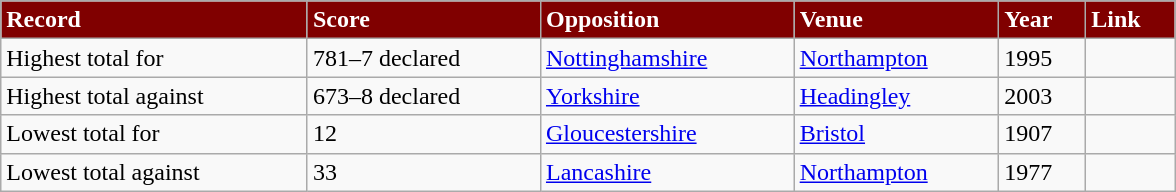<table class="wikitable" style="width:62%">
<tr>
<th style="background:maroon; color:white; text-align:left;">Record</th>
<th style="background:maroon; color:white; text-align:left;">Score</th>
<th style="background:maroon; color:white; text-align:left;">Opposition</th>
<th style="background:maroon; color:white; text-align:left;">Venue</th>
<th style="background:maroon; color:white; text-align:left;">Year</th>
<th style="background:maroon; color:white; text-align:left;">Link</th>
</tr>
<tr>
<td>Highest total for</td>
<td>781–7 declared</td>
<td><a href='#'>Nottinghamshire</a></td>
<td><a href='#'>Northampton</a></td>
<td>1995</td>
<td></td>
</tr>
<tr>
<td>Highest total against</td>
<td>673–8 declared</td>
<td><a href='#'>Yorkshire</a></td>
<td><a href='#'>Headingley</a></td>
<td>2003</td>
<td></td>
</tr>
<tr>
<td>Lowest total for</td>
<td>12</td>
<td><a href='#'>Gloucestershire</a></td>
<td><a href='#'>Bristol</a></td>
<td>1907</td>
<td></td>
</tr>
<tr>
<td>Lowest total against</td>
<td>33</td>
<td><a href='#'>Lancashire</a></td>
<td><a href='#'>Northampton</a></td>
<td>1977</td>
<td></td>
</tr>
</table>
